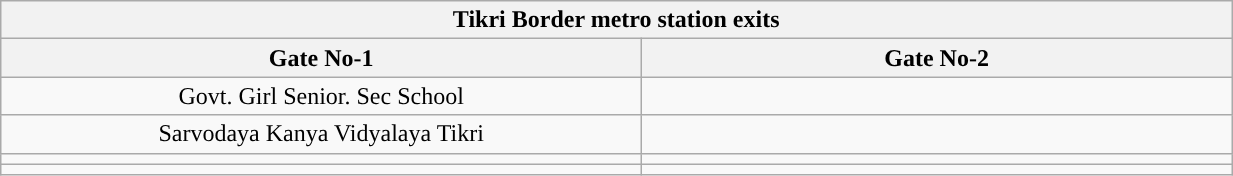<table class="wikitable" style="text-align: center;" width="65%">
<tr>
<th align="center" colspan="5" style="background:#"><span>Tikri Border metro station exits</span></th>
</tr>
<tr>
<th style="width:5%;">Gate No-1</th>
<th style="width:5%;">Gate No-2</th>
</tr>
<tr>
<td>Govt. Girl Senior. Sec School</td>
<td></td>
</tr>
<tr>
<td>Sarvodaya Kanya Vidyalaya Tikri</td>
<td></td>
</tr>
<tr>
<td></td>
<td></td>
</tr>
<tr>
<td></td>
<td></td>
</tr>
</table>
